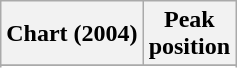<table class="wikitable">
<tr>
<th align="left">Chart (2004)</th>
<th align="left">Peak<br>position</th>
</tr>
<tr>
</tr>
<tr>
</tr>
<tr>
</tr>
<tr>
</tr>
<tr>
</tr>
</table>
